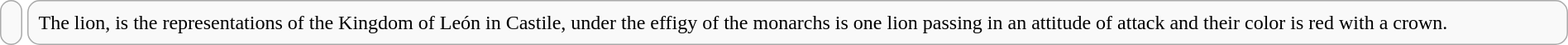<table style="border-spacing:4px; margin:1em -4px 3px;">
<tr>
<td style="border:1px solid #aaa; vertical-align:middle; color:#000; padding:5px 8px; border-radius:10px; background:#f9f9f9;"></td>
<td style="width:100%; border:1px solid #aaa; background:#f9f9f9; vertical-align:middle; padding:8px; border-radius:10px;">The lion, is the representations of the Kingdom of León in Castile, under the effigy of the monarchs is one lion passing in an attitude of attack and their color is red with a crown.</td>
</tr>
</table>
